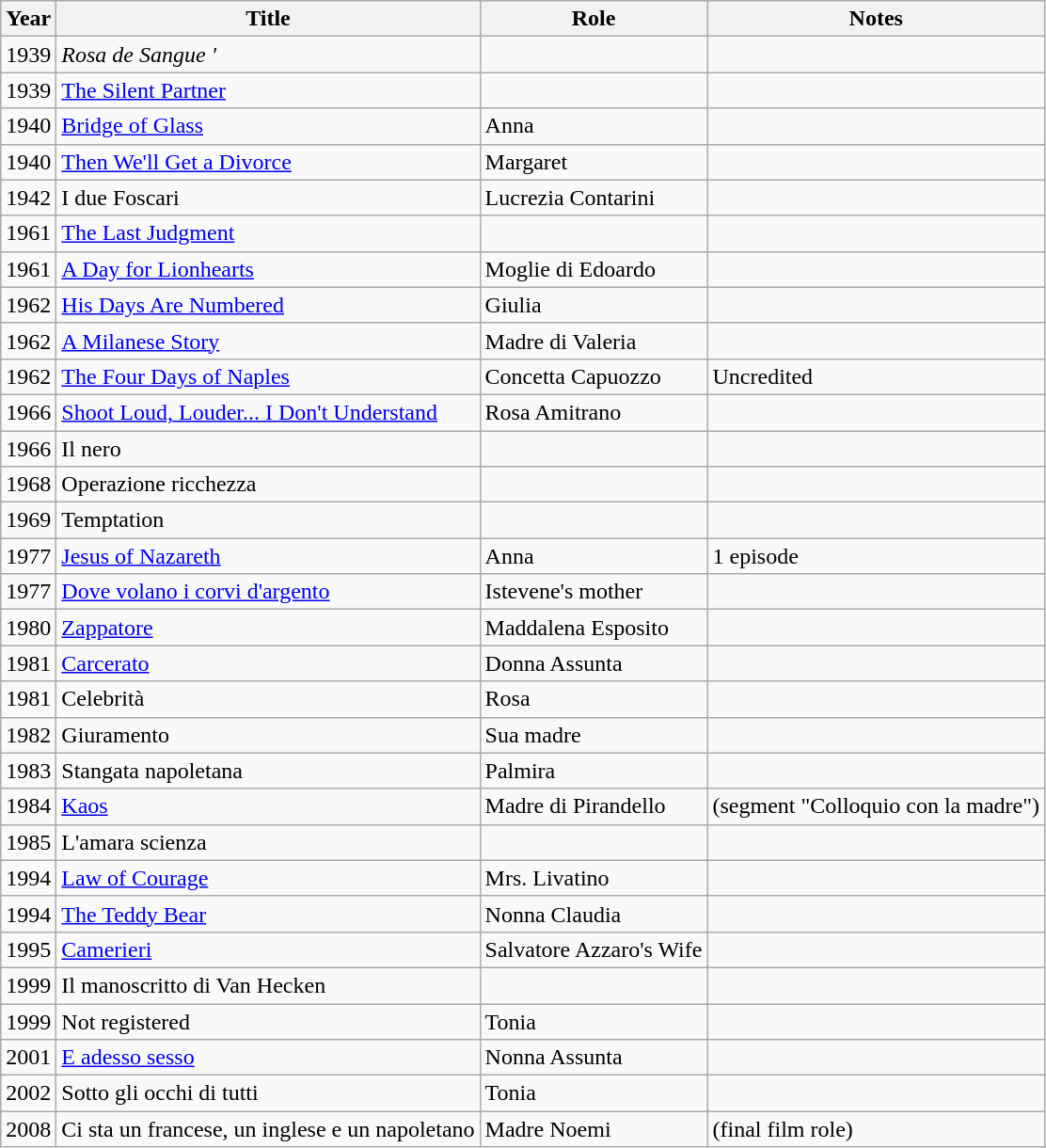<table class="wikitable">
<tr>
<th>Year</th>
<th>Title</th>
<th>Role</th>
<th>Notes</th>
</tr>
<tr>
<td>1939</td>
<td><em>Rosa de Sangue '</td>
<td></td>
<td></td>
</tr>
<tr>
<td>1939</td>
<td></em><a href='#'>The Silent Partner</a><em></td>
<td></td>
<td></td>
</tr>
<tr>
<td>1940</td>
<td></em><a href='#'>Bridge of Glass</a><em></td>
<td>Anna</td>
<td></td>
</tr>
<tr>
<td>1940</td>
<td></em><a href='#'>Then We'll Get a Divorce</a><em></td>
<td>Margaret</td>
<td></td>
</tr>
<tr>
<td>1942</td>
<td></em>I due Foscari<em></td>
<td>Lucrezia Contarini</td>
<td></td>
</tr>
<tr>
<td>1961</td>
<td></em><a href='#'>The Last Judgment</a><em></td>
<td></td>
<td></td>
</tr>
<tr>
<td>1961</td>
<td></em><a href='#'>A Day for Lionhearts</a><em></td>
<td>Moglie di Edoardo</td>
<td></td>
</tr>
<tr>
<td>1962</td>
<td></em><a href='#'>His Days Are Numbered</a><em></td>
<td>Giulia</td>
<td></td>
</tr>
<tr>
<td>1962</td>
<td></em><a href='#'>A Milanese Story</a><em></td>
<td>Madre di Valeria</td>
<td></td>
</tr>
<tr>
<td>1962</td>
<td></em><a href='#'>The Four Days of Naples</a><em></td>
<td>Concetta Capuozzo</td>
<td>Uncredited</td>
</tr>
<tr>
<td>1966</td>
<td></em><a href='#'>Shoot Loud, Louder... I Don't Understand</a><em></td>
<td>Rosa Amitrano</td>
<td></td>
</tr>
<tr>
<td>1966</td>
<td></em>Il nero<em></td>
<td></td>
<td></td>
</tr>
<tr>
<td>1968</td>
<td></em>Operazione ricchezza<em></td>
<td></td>
<td></td>
</tr>
<tr>
<td>1969</td>
<td></em>Temptation<em></td>
<td></td>
<td></td>
</tr>
<tr>
<td>1977</td>
<td></em><a href='#'>Jesus of Nazareth</a><em></td>
<td>Anna</td>
<td>1 episode</td>
</tr>
<tr>
<td>1977</td>
<td></em><a href='#'>Dove volano i corvi d'argento</a><em></td>
<td>Istevene's mother</td>
<td></td>
</tr>
<tr>
<td>1980</td>
<td></em><a href='#'>Zappatore</a><em></td>
<td>Maddalena Esposito</td>
<td></td>
</tr>
<tr>
<td>1981</td>
<td></em><a href='#'>Carcerato</a><em></td>
<td>Donna Assunta</td>
<td></td>
</tr>
<tr>
<td>1981</td>
<td></em>Celebrità<em></td>
<td>Rosa</td>
<td></td>
</tr>
<tr>
<td>1982</td>
<td></em>Giuramento<em></td>
<td>Sua madre</td>
<td></td>
</tr>
<tr>
<td>1983</td>
<td></em>Stangata napoletana<em></td>
<td>Palmira</td>
<td></td>
</tr>
<tr>
<td>1984</td>
<td></em><a href='#'>Kaos</a><em></td>
<td>Madre di Pirandello</td>
<td>(segment "Colloquio con la madre")</td>
</tr>
<tr>
<td>1985</td>
<td></em>L'amara scienza<em></td>
<td></td>
<td></td>
</tr>
<tr>
<td>1994</td>
<td></em><a href='#'>Law of Courage</a><em></td>
<td>Mrs. Livatino</td>
<td></td>
</tr>
<tr>
<td>1994</td>
<td></em><a href='#'>The Teddy Bear</a><em></td>
<td>Nonna Claudia</td>
<td></td>
</tr>
<tr>
<td>1995</td>
<td></em><a href='#'>Camerieri</a><em></td>
<td>Salvatore Azzaro's Wife</td>
<td></td>
</tr>
<tr>
<td>1999</td>
<td></em>Il manoscritto di Van Hecken<em></td>
<td></td>
<td></td>
</tr>
<tr>
<td>1999</td>
<td></em>Not registered<em></td>
<td>Tonia</td>
<td></td>
</tr>
<tr>
<td>2001</td>
<td></em><a href='#'>E adesso sesso</a><em></td>
<td>Nonna Assunta</td>
<td></td>
</tr>
<tr>
<td>2002</td>
<td></em>Sotto gli occhi di tutti<em></td>
<td>Tonia</td>
<td></td>
</tr>
<tr>
<td>2008</td>
<td></em>Ci sta un francese, un inglese e un napoletano<em></td>
<td>Madre Noemi</td>
<td>(final film role)</td>
</tr>
</table>
